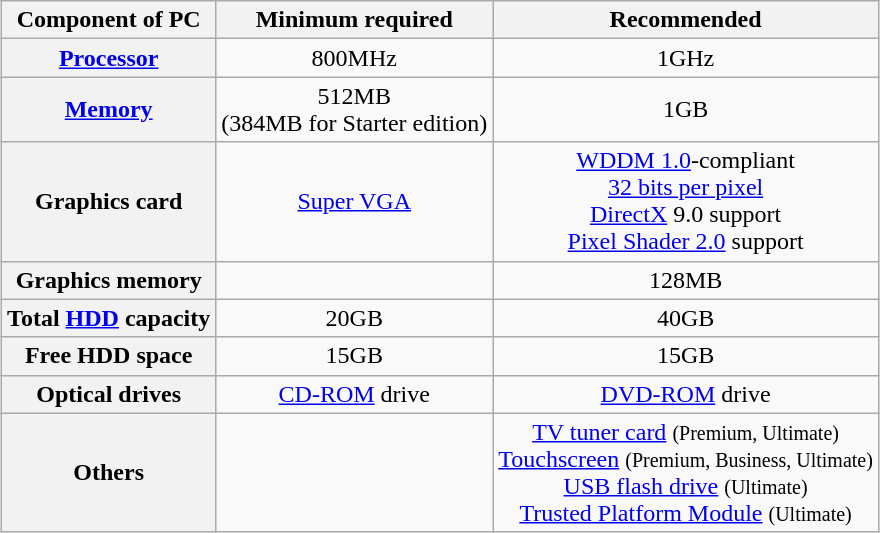<table class="wikitable" style="text-align:center; margin:auto">
<tr>
<th>Component of PC</th>
<th>Minimum required</th>
<th>Recommended</th>
</tr>
<tr>
<th><a href='#'>Processor</a></th>
<td>800MHz</td>
<td>1GHz</td>
</tr>
<tr>
<th><a href='#'>Memory</a></th>
<td>512MB<br>(384MB for Starter edition)</td>
<td>1GB</td>
</tr>
<tr>
<th>Graphics card</th>
<td><a href='#'>Super VGA</a></td>
<td><a href='#'>WDDM 1.0</a>-compliant<br><a href='#'>32 bits per pixel</a><br><a href='#'>DirectX</a> 9.0 support<br><a href='#'>Pixel Shader 2.0</a> support</td>
</tr>
<tr>
<th>Graphics memory</th>
<td></td>
<td>128MB</td>
</tr>
<tr>
<th>Total <a href='#'>HDD</a> capacity</th>
<td>20GB</td>
<td>40GB</td>
</tr>
<tr>
<th>Free HDD space</th>
<td>15GB</td>
<td>15GB</td>
</tr>
<tr>
<th>Optical drives</th>
<td><a href='#'>CD-ROM</a> drive</td>
<td><a href='#'>DVD-ROM</a> drive</td>
</tr>
<tr>
<th>Others</th>
<td></td>
<td><a href='#'>TV tuner card</a> <small>(Premium, Ultimate)</small><br><a href='#'>Touchscreen</a> <small>(Premium, Business, Ultimate)</small><br><a href='#'>USB flash drive</a> <small>(Ultimate)</small><br><a href='#'>Trusted Platform Module</a> <small>(Ultimate)</small></td>
</tr>
</table>
